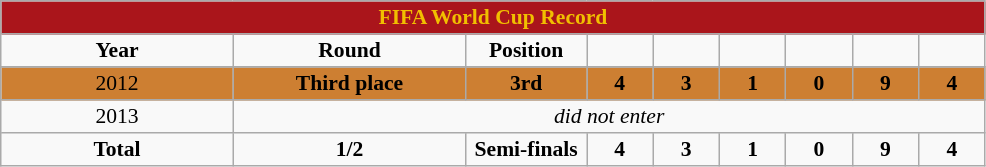<table align=border width=52% border=1 cellpadding="2" cellspacing="0" style="background: #f9f9f9; border: 1px #aaa solid; border-collapse: collapse; font-size: 90%; text-align: center;">
<tr bgcolor=#aa151b style="color:#f1bf00;">
<th colspan=9>FIFA World Cup Record</th>
</tr>
<tr>
<th width=100>Year</th>
<th width=100>Round</th>
<th width=25>Position</th>
<th width=25></th>
<th width=25></th>
<th width=25></th>
<th width=25></th>
<th width=25></th>
<th width=25></th>
</tr>
<tr>
</tr>
<tr bgcolor=#CD7F32>
<td> 2012</td>
<td><strong>Third place</strong></td>
<td><strong>3rd</strong></td>
<td><strong>4</strong></td>
<td><strong>3</strong></td>
<td><strong>1</strong></td>
<td><strong>0</strong></td>
<td><strong>9</strong></td>
<td><strong>4</strong></td>
</tr>
<tr>
<td> 2013</td>
<td colspan="10"><em>did not enter</em></td>
</tr>
<tr>
<th><strong>Total</strong></th>
<th>1/2</th>
<th>Semi-finals</th>
<th>4</th>
<th>3</th>
<th>1</th>
<th>0</th>
<th>9</th>
<th>4</th>
</tr>
</table>
